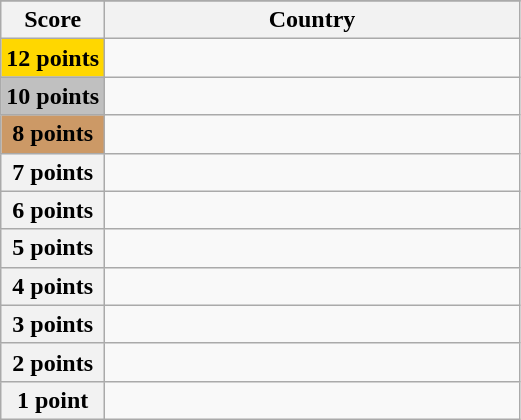<table class="wikitable">
<tr>
</tr>
<tr>
<th scope="col" width="20%">Score</th>
<th scope="col">Country</th>
</tr>
<tr>
<th scope="row" style="background:gold">12 points</th>
<td></td>
</tr>
<tr>
<th scope="row" style="background:silver">10 points</th>
<td></td>
</tr>
<tr>
<th scope="row" style="background:#CC9966">8 points</th>
<td></td>
</tr>
<tr>
<th scope="row">7 points</th>
<td></td>
</tr>
<tr>
<th scope="row">6 points</th>
<td></td>
</tr>
<tr>
<th scope="row">5 points</th>
<td></td>
</tr>
<tr>
<th scope="row">4 points</th>
<td></td>
</tr>
<tr>
<th scope="row">3 points</th>
<td></td>
</tr>
<tr>
<th scope="row">2 points</th>
<td></td>
</tr>
<tr>
<th scope="row">1 point</th>
<td></td>
</tr>
</table>
